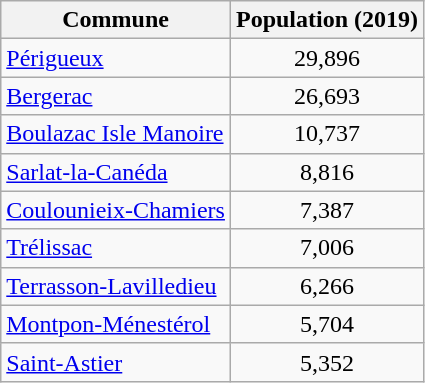<table class=wikitable>
<tr>
<th>Commune</th>
<th>Population (2019)</th>
</tr>
<tr>
<td><a href='#'>Périgueux</a></td>
<td style="text-align: center;">29,896</td>
</tr>
<tr>
<td><a href='#'>Bergerac</a></td>
<td style="text-align: center;">26,693</td>
</tr>
<tr>
<td><a href='#'>Boulazac Isle Manoire</a></td>
<td style="text-align: center;">10,737</td>
</tr>
<tr>
<td><a href='#'>Sarlat-la-Canéda</a></td>
<td style="text-align: center;">8,816</td>
</tr>
<tr>
<td><a href='#'>Coulounieix-Chamiers</a></td>
<td style="text-align: center;">7,387</td>
</tr>
<tr>
<td><a href='#'>Trélissac</a></td>
<td style="text-align: center;">7,006</td>
</tr>
<tr>
<td><a href='#'>Terrasson-Lavilledieu</a></td>
<td style="text-align: center;">6,266</td>
</tr>
<tr>
<td><a href='#'>Montpon-Ménestérol</a></td>
<td style="text-align: center;">5,704</td>
</tr>
<tr>
<td><a href='#'>Saint-Astier</a></td>
<td style="text-align: center;">5,352</td>
</tr>
</table>
